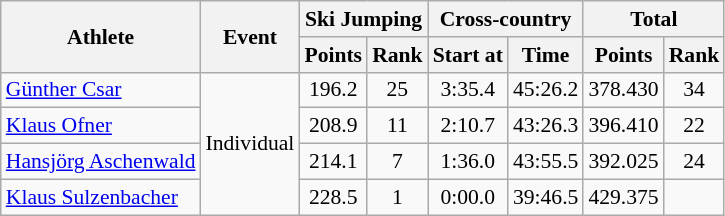<table class="wikitable" style="font-size:90%">
<tr>
<th rowspan="2">Athlete</th>
<th rowspan="2">Event</th>
<th colspan="2">Ski Jumping</th>
<th colspan="2">Cross-country</th>
<th colspan="2">Total</th>
</tr>
<tr>
<th>Points</th>
<th>Rank</th>
<th>Start at</th>
<th>Time</th>
<th>Points</th>
<th>Rank</th>
</tr>
<tr>
<td><a href='#'>Günther Csar</a></td>
<td rowspan="4">Individual</td>
<td align="center">196.2</td>
<td align="center">25</td>
<td align="center">3:35.4</td>
<td align="center">45:26.2</td>
<td align="center">378.430</td>
<td align="center">34</td>
</tr>
<tr>
<td><a href='#'>Klaus Ofner</a></td>
<td align="center">208.9</td>
<td align="center">11</td>
<td align="center">2:10.7</td>
<td align="center">43:26.3</td>
<td align="center">396.410</td>
<td align="center">22</td>
</tr>
<tr>
<td><a href='#'>Hansjörg Aschenwald</a></td>
<td align="center">214.1</td>
<td align="center">7</td>
<td align="center">1:36.0</td>
<td align="center">43:55.5</td>
<td align="center">392.025</td>
<td align="center">24</td>
</tr>
<tr>
<td><a href='#'>Klaus Sulzenbacher</a></td>
<td align="center">228.5</td>
<td align="center">1</td>
<td align="center">0:00.0</td>
<td align="center">39:46.5</td>
<td align="center">429.375</td>
<td align="center"></td>
</tr>
</table>
